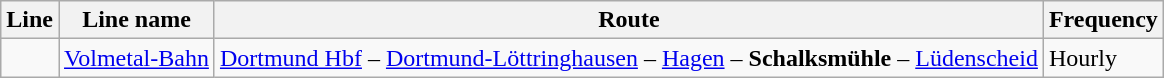<table class="wikitable">
<tr>
<th>Line</th>
<th>Line name</th>
<th>Route</th>
<th>Frequency</th>
</tr>
<tr>
<td></td>
<td><a href='#'>Volmetal-Bahn</a></td>
<td><a href='#'>Dortmund Hbf</a> – <a href='#'>Dortmund-Löttringhausen</a> – <a href='#'>Hagen</a> – <strong>Schalksmühle</strong> –  <a href='#'>Lüdenscheid</a></td>
<td>Hourly</td>
</tr>
</table>
